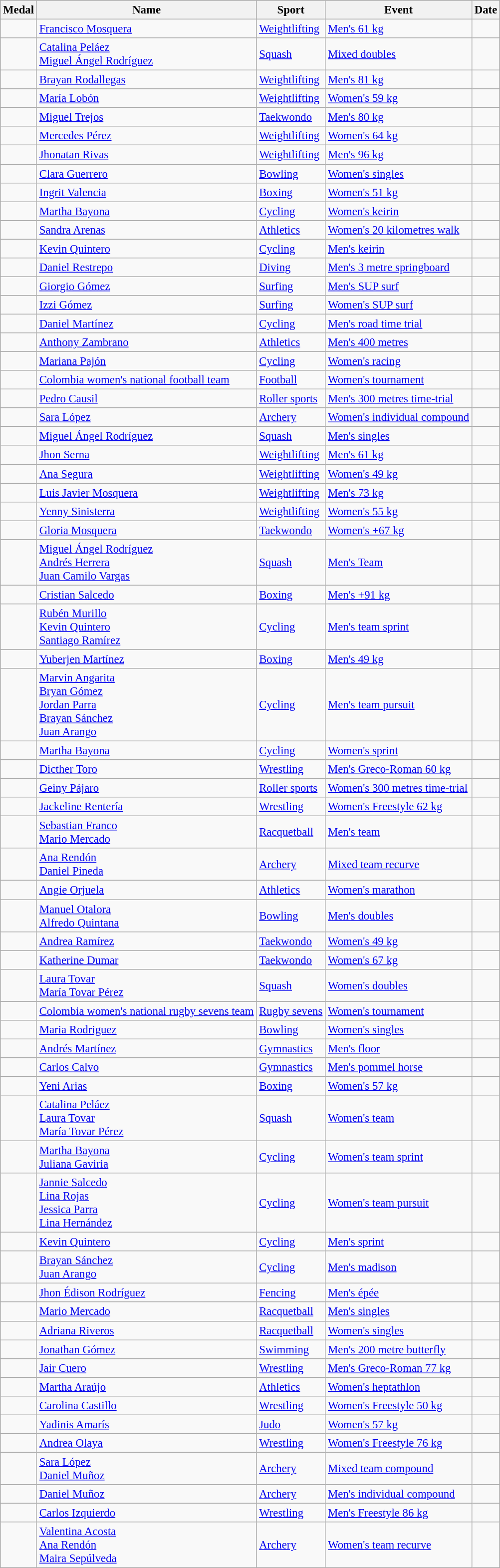<table class="wikitable sortable"  style=font-size:95%>
<tr>
<th>Medal</th>
<th>Name</th>
<th>Sport</th>
<th>Event</th>
<th>Date</th>
</tr>
<tr>
<td></td>
<td><a href='#'>Francisco Mosquera</a></td>
<td><a href='#'>Weightlifting</a></td>
<td><a href='#'>Men's 61 kg</a></td>
<td></td>
</tr>
<tr>
<td></td>
<td><a href='#'>Catalina Peláez</a><br><a href='#'>Miguel Ángel Rodríguez</a></td>
<td><a href='#'>Squash</a></td>
<td><a href='#'>Mixed doubles</a></td>
<td></td>
</tr>
<tr>
<td></td>
<td><a href='#'>Brayan Rodallegas</a></td>
<td><a href='#'>Weightlifting</a></td>
<td><a href='#'>Men's 81 kg</a></td>
<td></td>
</tr>
<tr>
<td></td>
<td><a href='#'>María Lobón</a></td>
<td><a href='#'>Weightlifting</a></td>
<td><a href='#'>Women's 59 kg</a></td>
<td></td>
</tr>
<tr>
<td></td>
<td><a href='#'>Miguel Trejos</a></td>
<td><a href='#'>Taekwondo</a></td>
<td><a href='#'>Men's 80 kg</a></td>
<td></td>
</tr>
<tr>
<td></td>
<td><a href='#'>Mercedes Pérez</a></td>
<td><a href='#'>Weightlifting</a></td>
<td><a href='#'>Women's 64 kg</a></td>
<td></td>
</tr>
<tr>
<td></td>
<td><a href='#'>Jhonatan Rivas</a></td>
<td><a href='#'>Weightlifting</a></td>
<td><a href='#'>Men's 96 kg</a></td>
<td></td>
</tr>
<tr>
<td></td>
<td><a href='#'>Clara Guerrero</a></td>
<td><a href='#'>Bowling</a></td>
<td><a href='#'>Women's singles</a></td>
<td></td>
</tr>
<tr>
<td></td>
<td><a href='#'>Ingrit Valencia</a></td>
<td><a href='#'>Boxing</a></td>
<td><a href='#'>Women's 51 kg</a></td>
<td></td>
</tr>
<tr>
<td></td>
<td><a href='#'>Martha Bayona</a></td>
<td><a href='#'>Cycling</a></td>
<td><a href='#'>Women's keirin</a></td>
<td></td>
</tr>
<tr>
<td></td>
<td><a href='#'>Sandra Arenas</a></td>
<td><a href='#'>Athletics</a></td>
<td><a href='#'>Women's 20 kilometres walk</a></td>
<td></td>
</tr>
<tr>
<td></td>
<td><a href='#'>Kevin Quintero</a></td>
<td><a href='#'>Cycling</a></td>
<td><a href='#'>Men's keirin</a></td>
<td></td>
</tr>
<tr>
<td></td>
<td><a href='#'>Daniel Restrepo</a></td>
<td><a href='#'>Diving</a></td>
<td><a href='#'>Men's 3 metre springboard</a></td>
<td></td>
</tr>
<tr>
<td></td>
<td><a href='#'>Giorgio Gómez</a></td>
<td><a href='#'>Surfing</a></td>
<td><a href='#'>Men's SUP surf</a></td>
<td></td>
</tr>
<tr>
<td></td>
<td><a href='#'>Izzi Gómez</a></td>
<td><a href='#'>Surfing</a></td>
<td><a href='#'>Women's SUP surf</a></td>
<td></td>
</tr>
<tr>
<td></td>
<td><a href='#'>Daniel Martínez</a></td>
<td><a href='#'>Cycling</a></td>
<td><a href='#'>Men's road time trial</a></td>
<td></td>
</tr>
<tr>
<td></td>
<td><a href='#'>Anthony Zambrano</a></td>
<td><a href='#'>Athletics</a></td>
<td><a href='#'>Men's 400 metres</a></td>
<td></td>
</tr>
<tr>
<td></td>
<td><a href='#'>Mariana Pajón</a></td>
<td><a href='#'>Cycling</a></td>
<td><a href='#'>Women's racing</a></td>
<td></td>
</tr>
<tr>
<td></td>
<td><a href='#'>Colombia women's national football team</a><br></td>
<td><a href='#'>Football</a></td>
<td><a href='#'>Women's tournament</a></td>
<td></td>
</tr>
<tr>
<td></td>
<td><a href='#'>Pedro Causil</a></td>
<td><a href='#'>Roller sports</a></td>
<td><a href='#'>Men's 300 metres time-trial</a></td>
<td></td>
</tr>
<tr>
<td></td>
<td><a href='#'>Sara López</a></td>
<td><a href='#'>Archery</a></td>
<td><a href='#'>Women's individual compound</a></td>
<td></td>
</tr>
<tr>
<td></td>
<td><a href='#'>Miguel Ángel Rodríguez</a></td>
<td><a href='#'>Squash</a></td>
<td><a href='#'>Men's singles</a></td>
<td></td>
</tr>
<tr>
<td></td>
<td><a href='#'>Jhon Serna</a></td>
<td><a href='#'>Weightlifting</a></td>
<td><a href='#'>Men's 61 kg</a></td>
<td></td>
</tr>
<tr>
<td></td>
<td><a href='#'>Ana Segura</a></td>
<td><a href='#'>Weightlifting</a></td>
<td><a href='#'>Women's 49 kg</a></td>
<td></td>
</tr>
<tr>
<td></td>
<td><a href='#'>Luis Javier Mosquera</a></td>
<td><a href='#'>Weightlifting</a></td>
<td><a href='#'>Men's 73 kg</a></td>
<td></td>
</tr>
<tr>
<td></td>
<td><a href='#'>Yenny Sinisterra</a></td>
<td><a href='#'>Weightlifting</a></td>
<td><a href='#'>Women's 55 kg</a></td>
<td></td>
</tr>
<tr>
<td></td>
<td><a href='#'>Gloria Mosquera</a></td>
<td><a href='#'>Taekwondo</a></td>
<td><a href='#'>Women's +67 kg</a></td>
<td></td>
</tr>
<tr>
<td></td>
<td><a href='#'>Miguel Ángel Rodríguez</a><br><a href='#'>Andrés Herrera</a><br><a href='#'>Juan Camilo Vargas</a></td>
<td><a href='#'>Squash</a></td>
<td><a href='#'>Men's Team</a></td>
<td></td>
</tr>
<tr>
<td></td>
<td><a href='#'>Cristian Salcedo</a></td>
<td><a href='#'>Boxing</a></td>
<td><a href='#'>Men's +91 kg</a></td>
<td></td>
</tr>
<tr>
<td></td>
<td><a href='#'>Rubén Murillo</a><br><a href='#'>Kevin Quintero</a><br><a href='#'>Santiago Ramírez</a></td>
<td><a href='#'>Cycling</a></td>
<td><a href='#'>Men's team sprint</a></td>
<td></td>
</tr>
<tr>
<td></td>
<td><a href='#'>Yuberjen Martínez</a></td>
<td><a href='#'>Boxing</a></td>
<td><a href='#'>Men's 49 kg</a></td>
<td></td>
</tr>
<tr>
<td></td>
<td><a href='#'>Marvin Angarita</a><br><a href='#'>Bryan Gómez</a><br><a href='#'>Jordan Parra</a><br><a href='#'>Brayan Sánchez</a><br><a href='#'>Juan Arango</a></td>
<td><a href='#'>Cycling</a></td>
<td><a href='#'>Men's team pursuit</a></td>
<td></td>
</tr>
<tr>
<td></td>
<td><a href='#'>Martha Bayona</a></td>
<td><a href='#'>Cycling</a></td>
<td><a href='#'>Women's sprint</a></td>
<td></td>
</tr>
<tr>
<td></td>
<td><a href='#'>Dicther Toro</a></td>
<td><a href='#'>Wrestling</a></td>
<td><a href='#'>Men's Greco-Roman 60 kg</a></td>
<td></td>
</tr>
<tr>
<td></td>
<td><a href='#'>Geiny Pájaro</a></td>
<td><a href='#'>Roller sports</a></td>
<td><a href='#'>Women's 300 metres time-trial</a></td>
<td></td>
</tr>
<tr>
<td></td>
<td><a href='#'>Jackeline Rentería</a></td>
<td><a href='#'>Wrestling</a></td>
<td><a href='#'>Women's Freestyle 62 kg</a></td>
<td></td>
</tr>
<tr>
<td></td>
<td><a href='#'>Sebastian Franco</a><br><a href='#'>Mario Mercado</a></td>
<td><a href='#'>Racquetball</a></td>
<td><a href='#'>Men's team</a></td>
<td></td>
</tr>
<tr>
<td></td>
<td><a href='#'>Ana Rendón</a><br><a href='#'>Daniel Pineda</a></td>
<td><a href='#'>Archery</a></td>
<td><a href='#'>Mixed team recurve</a></td>
<td></td>
</tr>
<tr>
<td></td>
<td><a href='#'>Angie Orjuela</a></td>
<td><a href='#'>Athletics</a></td>
<td><a href='#'>Women's marathon</a></td>
<td></td>
</tr>
<tr>
<td></td>
<td><a href='#'>Manuel Otalora</a><br><a href='#'>Alfredo Quintana</a></td>
<td><a href='#'>Bowling</a></td>
<td><a href='#'>Men's doubles</a></td>
<td></td>
</tr>
<tr>
<td></td>
<td><a href='#'>Andrea Ramírez</a></td>
<td><a href='#'>Taekwondo</a></td>
<td><a href='#'>Women's 49 kg</a></td>
<td></td>
</tr>
<tr>
<td></td>
<td><a href='#'>Katherine Dumar</a></td>
<td><a href='#'>Taekwondo</a></td>
<td><a href='#'>Women's 67 kg</a></td>
<td></td>
</tr>
<tr>
<td></td>
<td><a href='#'>Laura Tovar</a><br><a href='#'>María Tovar Pérez</a></td>
<td><a href='#'>Squash</a></td>
<td><a href='#'>Women's doubles</a></td>
<td></td>
</tr>
<tr>
<td></td>
<td><a href='#'>Colombia women's national rugby sevens team</a><br></td>
<td><a href='#'>Rugby sevens</a></td>
<td><a href='#'>Women's tournament</a></td>
<td></td>
</tr>
<tr>
<td></td>
<td><a href='#'>Maria Rodriguez</a></td>
<td><a href='#'>Bowling</a></td>
<td><a href='#'>Women's singles</a></td>
<td></td>
</tr>
<tr>
<td></td>
<td><a href='#'>Andrés Martínez</a></td>
<td><a href='#'>Gymnastics</a></td>
<td><a href='#'>Men's floor</a></td>
<td></td>
</tr>
<tr>
<td></td>
<td><a href='#'>Carlos Calvo</a></td>
<td><a href='#'>Gymnastics</a></td>
<td><a href='#'>Men's pommel horse</a></td>
<td></td>
</tr>
<tr>
<td></td>
<td><a href='#'>Yeni Arias</a></td>
<td><a href='#'>Boxing</a></td>
<td><a href='#'>Women's 57 kg</a></td>
<td></td>
</tr>
<tr>
<td></td>
<td><a href='#'>Catalina Peláez</a><br><a href='#'>Laura Tovar</a><br><a href='#'>María Tovar Pérez</a></td>
<td><a href='#'>Squash</a></td>
<td><a href='#'>Women's team</a></td>
<td></td>
</tr>
<tr>
<td></td>
<td><a href='#'>Martha Bayona</a><br><a href='#'>Juliana Gaviria</a></td>
<td><a href='#'>Cycling</a></td>
<td><a href='#'>Women's team sprint</a></td>
<td></td>
</tr>
<tr>
<td></td>
<td><a href='#'>Jannie Salcedo</a><br><a href='#'>Lina Rojas</a><br><a href='#'>Jessica Parra</a><br><a href='#'>Lina Hernández</a></td>
<td><a href='#'>Cycling</a></td>
<td><a href='#'>Women's team pursuit</a></td>
<td></td>
</tr>
<tr>
<td></td>
<td><a href='#'>Kevin Quintero</a></td>
<td><a href='#'>Cycling</a></td>
<td><a href='#'>Men's sprint</a></td>
<td></td>
</tr>
<tr>
<td></td>
<td><a href='#'>Brayan Sánchez</a><br><a href='#'>Juan Arango</a></td>
<td><a href='#'>Cycling</a></td>
<td><a href='#'>Men's madison</a></td>
<td></td>
</tr>
<tr>
<td></td>
<td><a href='#'>Jhon Édison Rodríguez</a></td>
<td><a href='#'>Fencing</a></td>
<td><a href='#'>Men's épée</a></td>
<td></td>
</tr>
<tr>
<td></td>
<td><a href='#'>Mario Mercado</a></td>
<td><a href='#'>Racquetball</a></td>
<td><a href='#'>Men's singles</a></td>
<td></td>
</tr>
<tr>
<td></td>
<td><a href='#'>Adriana Riveros</a></td>
<td><a href='#'>Racquetball</a></td>
<td><a href='#'>Women's singles</a></td>
<td></td>
</tr>
<tr>
<td></td>
<td><a href='#'>Jonathan Gómez</a></td>
<td><a href='#'>Swimming</a></td>
<td><a href='#'>Men's 200 metre butterfly</a></td>
<td></td>
</tr>
<tr>
<td></td>
<td><a href='#'>Jair Cuero</a></td>
<td><a href='#'>Wrestling</a></td>
<td><a href='#'>Men's Greco-Roman 77 kg</a></td>
<td></td>
</tr>
<tr>
<td></td>
<td><a href='#'>Martha Araújo</a></td>
<td><a href='#'>Athletics</a></td>
<td><a href='#'>Women's heptathlon</a></td>
<td></td>
</tr>
<tr>
<td></td>
<td><a href='#'>Carolina Castillo</a></td>
<td><a href='#'>Wrestling</a></td>
<td><a href='#'>Women's Freestyle 50 kg</a></td>
<td></td>
</tr>
<tr>
<td></td>
<td><a href='#'>Yadinis Amarís</a></td>
<td><a href='#'>Judo</a></td>
<td><a href='#'>Women's 57 kg</a></td>
<td></td>
</tr>
<tr>
<td></td>
<td><a href='#'>Andrea Olaya</a></td>
<td><a href='#'>Wrestling</a></td>
<td><a href='#'>Women's Freestyle 76 kg</a></td>
<td></td>
</tr>
<tr>
<td></td>
<td><a href='#'>Sara López</a><br><a href='#'>Daniel Muñoz</a></td>
<td><a href='#'>Archery</a></td>
<td><a href='#'>Mixed team compound</a></td>
<td></td>
</tr>
<tr>
<td></td>
<td><a href='#'>Daniel Muñoz</a></td>
<td><a href='#'>Archery</a></td>
<td><a href='#'>Men's individual compound</a></td>
<td></td>
</tr>
<tr>
<td></td>
<td><a href='#'>Carlos Izquierdo</a></td>
<td><a href='#'>Wrestling</a></td>
<td><a href='#'>Men's Freestyle 86 kg</a></td>
<td></td>
</tr>
<tr>
<td></td>
<td><a href='#'>Valentina Acosta</a><br><a href='#'>Ana Rendón</a><br><a href='#'>Maira Sepúlveda</a></td>
<td><a href='#'>Archery</a></td>
<td><a href='#'>Women's team recurve</a></td>
<td></td>
</tr>
</table>
